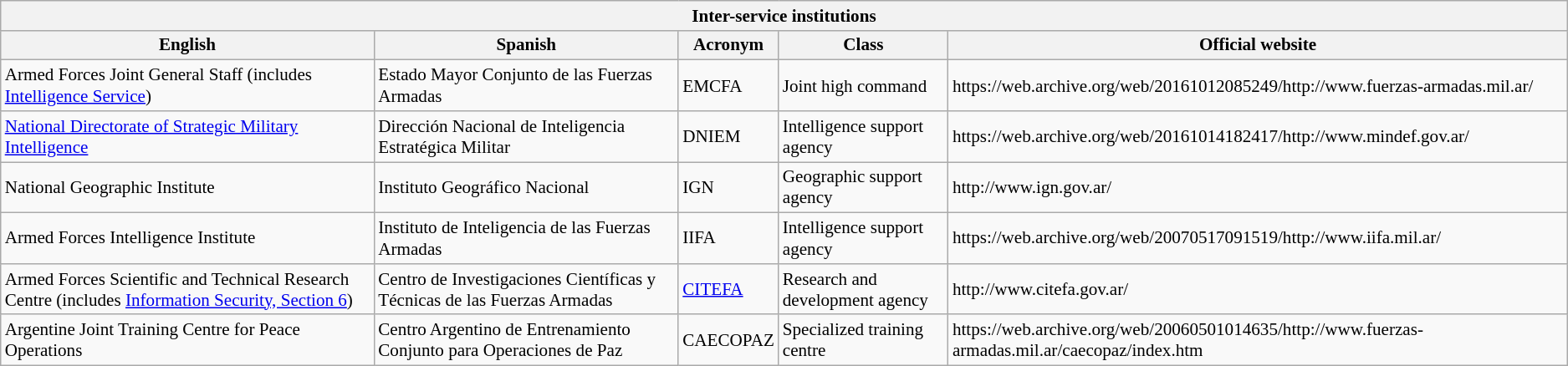<table class="wikitable collapsible collapsed" style="min-width:50em; font-size:88%">
<tr>
<th colspan=5>Inter-service institutions</th>
</tr>
<tr>
<th>English</th>
<th>Spanish</th>
<th>Acronym</th>
<th>Class</th>
<th>Official website</th>
</tr>
<tr>
<td>Armed Forces Joint General Staff (includes <a href='#'>Intelligence Service</a>)</td>
<td>Estado Mayor Conjunto de las Fuerzas Armadas</td>
<td>EMCFA</td>
<td>Joint high command</td>
<td>https://web.archive.org/web/20161012085249/http://www.fuerzas-armadas.mil.ar/</td>
</tr>
<tr>
<td><a href='#'>National Directorate of Strategic Military Intelligence</a></td>
<td>Dirección Nacional de Inteligencia Estratégica Militar</td>
<td>DNIEM</td>
<td>Intelligence support agency</td>
<td>https://web.archive.org/web/20161014182417/http://www.mindef.gov.ar/</td>
</tr>
<tr>
<td>National Geographic Institute</td>
<td>Instituto Geográfico Nacional</td>
<td>IGN</td>
<td>Geographic support agency</td>
<td>http://www.ign.gov.ar/</td>
</tr>
<tr>
<td>Armed Forces Intelligence Institute</td>
<td>Instituto de Inteligencia de las Fuerzas Armadas</td>
<td>IIFA</td>
<td>Intelligence support agency</td>
<td>https://web.archive.org/web/20070517091519/http://www.iifa.mil.ar/</td>
</tr>
<tr>
<td>Armed Forces Scientific and Technical Research Centre (includes <a href='#'>Information Security, Section 6</a>)</td>
<td>Centro de Investigaciones Científicas y Técnicas de las Fuerzas Armadas</td>
<td><a href='#'>CITEFA</a></td>
<td>Research and development agency</td>
<td>http://www.citefa.gov.ar/ </td>
</tr>
<tr>
<td>Argentine Joint Training Centre for Peace Operations</td>
<td>Centro Argentino de Entrenamiento Conjunto para Operaciones de Paz</td>
<td>CAECOPAZ</td>
<td>Specialized training centre</td>
<td>https://web.archive.org/web/20060501014635/http://www.fuerzas-armadas.mil.ar/caecopaz/index.htm</td>
</tr>
</table>
